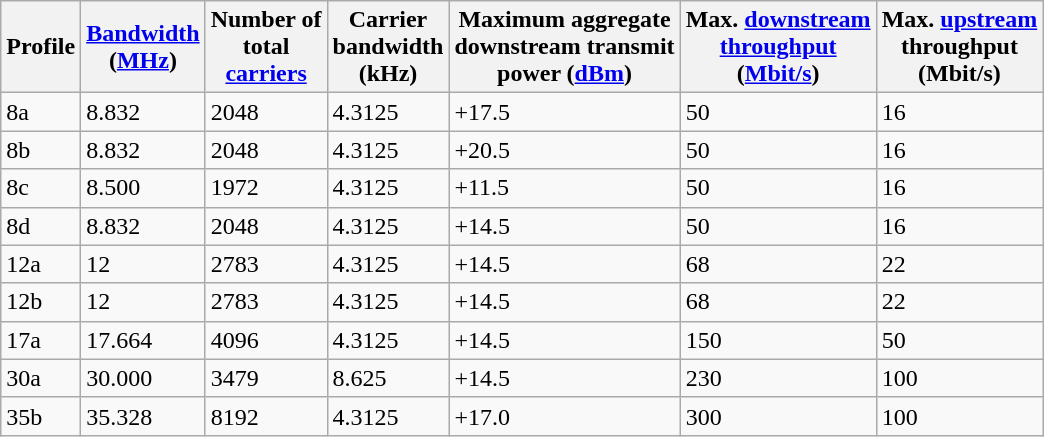<table class="wikitable">
<tr>
<th>Profile</th>
<th><a href='#'>Bandwidth</a><br>(<a href='#'>MHz</a>)</th>
<th>Number of<br> total<br> <a href='#'>carriers</a></th>
<th>Carrier<br> bandwidth<br>(kHz)</th>
<th>Maximum aggregate<br>downstream transmit<br>power (<a href='#'>dBm</a>)</th>
<th>Max. <a href='#'>downstream</a><br><a href='#'>throughput</a><br>(<a href='#'>Mbit/s</a>)</th>
<th>Max. <a href='#'>upstream</a><br>throughput<br>(Mbit/s)</th>
</tr>
<tr>
<td>8a</td>
<td>8.832</td>
<td>2048</td>
<td>4.3125</td>
<td>+17.5</td>
<td>50</td>
<td>16</td>
</tr>
<tr>
<td>8b</td>
<td>8.832</td>
<td>2048</td>
<td>4.3125</td>
<td>+20.5</td>
<td>50</td>
<td>16</td>
</tr>
<tr>
<td>8c</td>
<td>8.500</td>
<td>1972</td>
<td>4.3125</td>
<td>+11.5</td>
<td>50</td>
<td>16</td>
</tr>
<tr>
<td>8d</td>
<td>8.832</td>
<td>2048</td>
<td>4.3125</td>
<td>+14.5</td>
<td>50</td>
<td>16</td>
</tr>
<tr>
<td>12a</td>
<td>12</td>
<td>2783</td>
<td>4.3125</td>
<td>+14.5</td>
<td>68</td>
<td>22</td>
</tr>
<tr>
<td>12b</td>
<td>12</td>
<td>2783</td>
<td>4.3125</td>
<td>+14.5</td>
<td>68</td>
<td>22</td>
</tr>
<tr>
<td>17a</td>
<td>17.664</td>
<td>4096</td>
<td>4.3125</td>
<td>+14.5</td>
<td>150</td>
<td>50</td>
</tr>
<tr>
<td>30a</td>
<td>30.000</td>
<td>3479</td>
<td>8.625</td>
<td>+14.5</td>
<td>230</td>
<td>100</td>
</tr>
<tr>
<td>35b</td>
<td>35.328</td>
<td>8192</td>
<td>4.3125</td>
<td>+17.0</td>
<td>300</td>
<td>100</td>
</tr>
</table>
